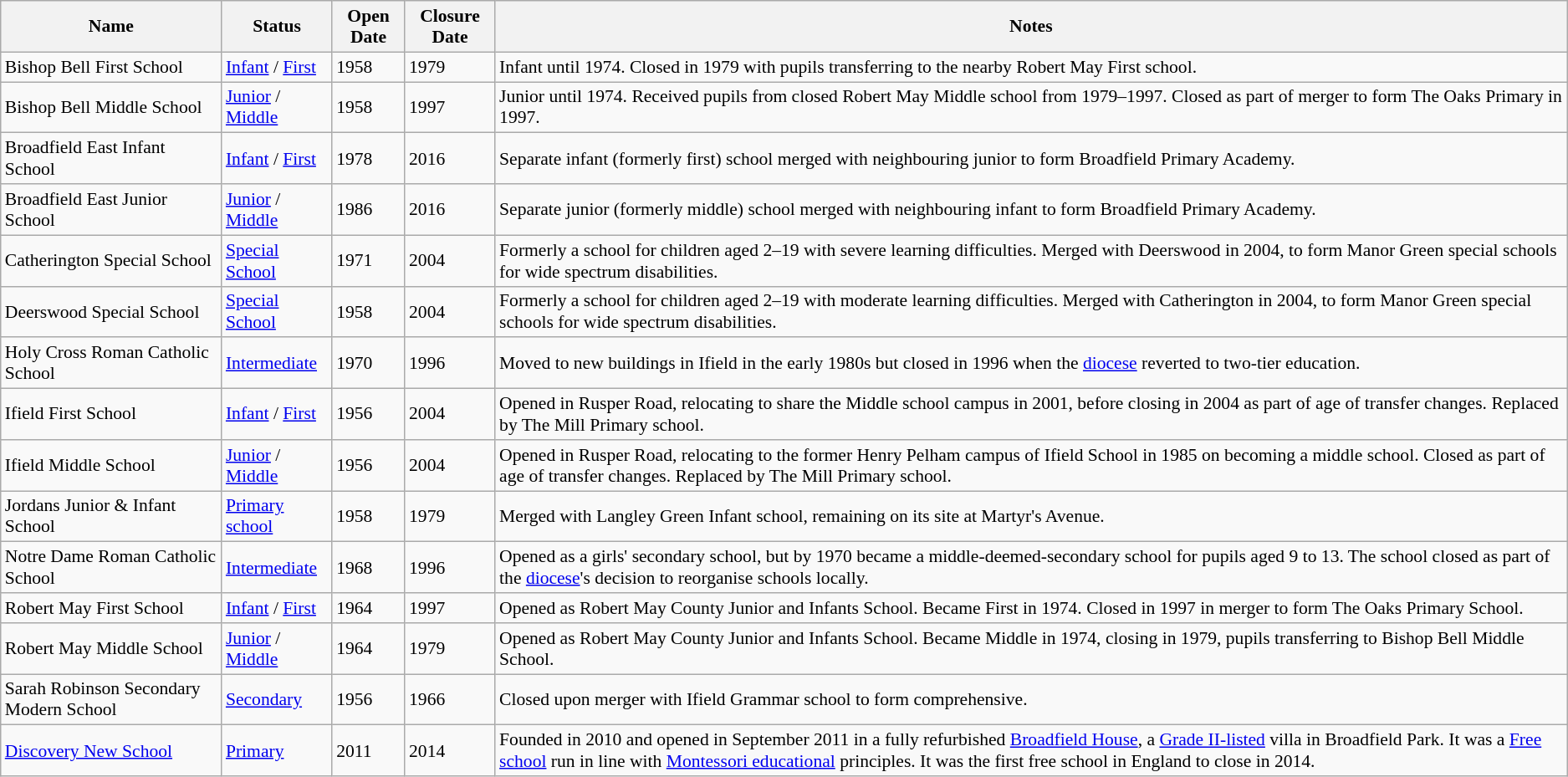<table class="wikitable sortable" style="font-size:90%;">
<tr>
<th>Name</th>
<th>Status</th>
<th>Open Date</th>
<th>Closure Date</th>
<th class="unsortable">Notes</th>
</tr>
<tr>
<td>Bishop Bell First School</td>
<td><a href='#'>Infant</a> / <a href='#'>First</a></td>
<td>1958</td>
<td>1979</td>
<td>Infant until 1974. Closed in 1979 with pupils transferring to the nearby Robert May First school.</td>
</tr>
<tr>
<td>Bishop Bell Middle School</td>
<td><a href='#'>Junior</a> / <a href='#'>Middle</a></td>
<td>1958</td>
<td>1997</td>
<td>Junior until 1974. Received pupils from closed Robert May Middle school from 1979–1997. Closed as part of merger to form The Oaks Primary in 1997.</td>
</tr>
<tr>
<td>Broadfield East Infant School</td>
<td><a href='#'>Infant</a> / <a href='#'>First</a></td>
<td>1978</td>
<td>2016</td>
<td>Separate infant (formerly first) school merged with neighbouring junior to form Broadfield Primary Academy.</td>
</tr>
<tr>
<td>Broadfield East Junior School</td>
<td><a href='#'>Junior</a> / <a href='#'>Middle</a></td>
<td>1986</td>
<td>2016</td>
<td>Separate junior (formerly middle) school merged with neighbouring infant to form Broadfield Primary Academy.</td>
</tr>
<tr>
<td>Catherington Special School</td>
<td><a href='#'>Special School</a></td>
<td>1971</td>
<td>2004</td>
<td>Formerly a school for children aged 2–19 with severe learning difficulties. Merged with Deerswood in 2004, to form Manor Green special schools for wide spectrum disabilities.</td>
</tr>
<tr>
<td>Deerswood Special School</td>
<td><a href='#'>Special School</a></td>
<td>1958</td>
<td>2004</td>
<td>Formerly a school for children aged 2–19 with moderate learning difficulties. Merged with Catherington in 2004, to form Manor Green special schools for wide spectrum disabilities.</td>
</tr>
<tr>
<td>Holy Cross Roman Catholic School</td>
<td><a href='#'>Intermediate</a></td>
<td>1970</td>
<td>1996</td>
<td>Moved to new buildings in Ifield in the early 1980s  but closed in 1996 when the <a href='#'>diocese</a> reverted to two-tier education.</td>
</tr>
<tr>
<td>Ifield First School</td>
<td><a href='#'>Infant</a> / <a href='#'>First</a></td>
<td>1956</td>
<td>2004</td>
<td>Opened in Rusper Road, relocating to share the Middle school campus in 2001, before closing in 2004 as part of age of transfer changes. Replaced by The Mill Primary school.</td>
</tr>
<tr>
<td>Ifield Middle School</td>
<td><a href='#'>Junior</a> / <a href='#'>Middle</a></td>
<td>1956</td>
<td>2004</td>
<td>Opened in Rusper Road, relocating to the former Henry Pelham campus of Ifield School in 1985 on becoming a middle school. Closed as part of age of transfer changes. Replaced by The Mill Primary school.</td>
</tr>
<tr>
<td>Jordans Junior & Infant School</td>
<td><a href='#'>Primary school</a></td>
<td>1958</td>
<td>1979</td>
<td>Merged with Langley Green Infant school, remaining on its site at Martyr's Avenue.</td>
</tr>
<tr>
<td>Notre Dame Roman Catholic School</td>
<td><a href='#'>Intermediate</a></td>
<td>1968</td>
<td>1996</td>
<td>Opened as a girls' secondary school, but by 1970 became a middle-deemed-secondary school for pupils aged 9 to 13. The school closed as part of the <a href='#'>diocese</a>'s decision to reorganise schools locally.</td>
</tr>
<tr>
<td>Robert May First School</td>
<td><a href='#'>Infant</a> / <a href='#'>First</a></td>
<td>1964</td>
<td>1997</td>
<td>Opened as Robert May County Junior and Infants School. Became First in 1974. Closed in 1997 in merger to form The Oaks Primary School.</td>
</tr>
<tr>
<td>Robert May Middle School</td>
<td><a href='#'>Junior</a> / <a href='#'>Middle</a></td>
<td>1964</td>
<td>1979</td>
<td>Opened as Robert May County Junior and Infants School. Became Middle in 1974, closing in 1979, pupils transferring to Bishop Bell Middle School.</td>
</tr>
<tr>
<td>Sarah Robinson Secondary Modern School</td>
<td><a href='#'>Secondary</a></td>
<td>1956</td>
<td>1966</td>
<td>Closed upon merger with Ifield Grammar school to form comprehensive.</td>
</tr>
<tr>
<td><a href='#'>Discovery New School</a></td>
<td><a href='#'>Primary</a></td>
<td>2011</td>
<td>2014</td>
<td>Founded in 2010 and opened in September 2011 in a fully refurbished <a href='#'>Broadfield House</a>, a <a href='#'>Grade II-listed</a> villa in Broadfield Park.  It was a <a href='#'>Free school</a> run in line with <a href='#'>Montessori educational</a> principles. It was the first free school in England to close in 2014.</td>
</tr>
</table>
